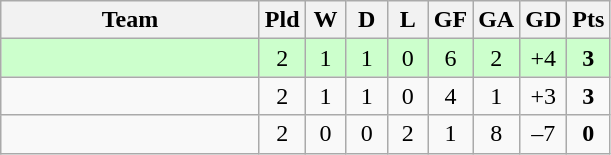<table class="wikitable" style="text-align:center;">
<tr>
<th width=165>Team</th>
<th width=20>Pld</th>
<th width=20>W</th>
<th width=20>D</th>
<th width=20>L</th>
<th width=20>GF</th>
<th width=20>GA</th>
<th Width=20>GD</th>
<th width=20>Pts</th>
</tr>
<tr align=center style="background:#ccffcc;">
<td style="text-align:left;"></td>
<td>2</td>
<td>1</td>
<td>1</td>
<td>0</td>
<td>6</td>
<td>2</td>
<td>+4</td>
<td><strong>3</strong></td>
</tr>
<tr align=center>
<td style="text-align:left;"></td>
<td>2</td>
<td>1</td>
<td>1</td>
<td>0</td>
<td>4</td>
<td>1</td>
<td>+3</td>
<td><strong>3</strong></td>
</tr>
<tr align=center>
<td style="text-align:left;"></td>
<td>2</td>
<td>0</td>
<td>0</td>
<td>2</td>
<td>1</td>
<td>8</td>
<td>–7</td>
<td><strong>0</strong></td>
</tr>
</table>
